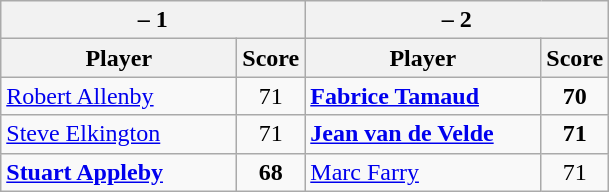<table class=wikitable>
<tr>
<th colspan=2> – 1</th>
<th colspan=2> – 2</th>
</tr>
<tr>
<th width=150>Player</th>
<th>Score</th>
<th width=150>Player</th>
<th>Score</th>
</tr>
<tr>
<td><a href='#'>Robert Allenby</a></td>
<td align=center>71</td>
<td><strong><a href='#'>Fabrice Tamaud</a></strong></td>
<td align=center><strong>70</strong></td>
</tr>
<tr>
<td><a href='#'>Steve Elkington</a></td>
<td align=center>71</td>
<td><strong><a href='#'>Jean van de Velde</a></strong></td>
<td align=center><strong>71</strong></td>
</tr>
<tr>
<td><strong><a href='#'>Stuart Appleby</a></strong></td>
<td align=center><strong>68</strong></td>
<td><a href='#'>Marc Farry</a></td>
<td align=center>71</td>
</tr>
</table>
